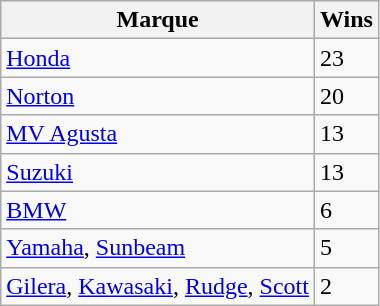<table class="wikitable">
<tr>
<th>Marque</th>
<th>Wins</th>
</tr>
<tr>
<td><a href='#'>Honda</a></td>
<td>23</td>
</tr>
<tr>
<td><a href='#'>Norton</a></td>
<td>20</td>
</tr>
<tr>
<td><a href='#'>MV Agusta</a></td>
<td>13</td>
</tr>
<tr>
<td><a href='#'>Suzuki</a></td>
<td>13</td>
</tr>
<tr>
<td><a href='#'>BMW</a></td>
<td>6</td>
</tr>
<tr>
<td><a href='#'>Yamaha</a>, <a href='#'>Sunbeam</a></td>
<td>5</td>
</tr>
<tr>
<td><a href='#'>Gilera</a>, <a href='#'>Kawasaki</a>, <a href='#'>Rudge</a>, <a href='#'>Scott</a></td>
<td>2</td>
</tr>
</table>
